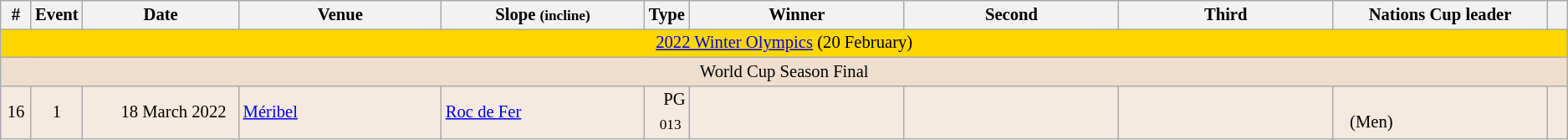<table class="wikitable sortable" style="background:#fff; font-size:86%; line-height:16px; border:grey solid 1px; border-collapse:collapse;">
<tr>
<th style="width:18px;">#</th>
<th style="width:30px;">Event</th>
<th style="width:122px;">Date</th>
<th style="width:160px;">Venue</th>
<th style="width:160px;">Slope <small>(incline)</small></th>
<th style="width:30px;">Type</th>
<th style="width:170px;">Winner</th>
<th style="width:170px;">Second</th>
<th style="width:170px;">Third</th>
<th style="width:170px;">Nations Cup leader</th>
<th scope="col" style="width:10px;"></th>
</tr>
<tr style="background:gold">
<td colspan=11 align=center><a href='#'>2022 Winter Olympics</a> (20 February)</td>
</tr>
<tr>
<td bgcolor=#EFDECD colspan=11 align=center>World Cup Season Final</td>
</tr>
<tr bgcolor=#F5EADF>
<td align=center>16</td>
<td align="center">1</td>
<td align="right">18 March 2022  </td>
<td> <a href='#'>Méribel</a></td>
<td><a href='#'>Roc de Fer</a></td>
<td align=right>PG <sub>013</sub> </td>
<td style="vertical-align: top;"></td>
<td style="vertical-align: top;"></td>
<td style="vertical-align: top;"></td>
<td><br>   (Men)</td>
<td></td>
</tr>
</table>
